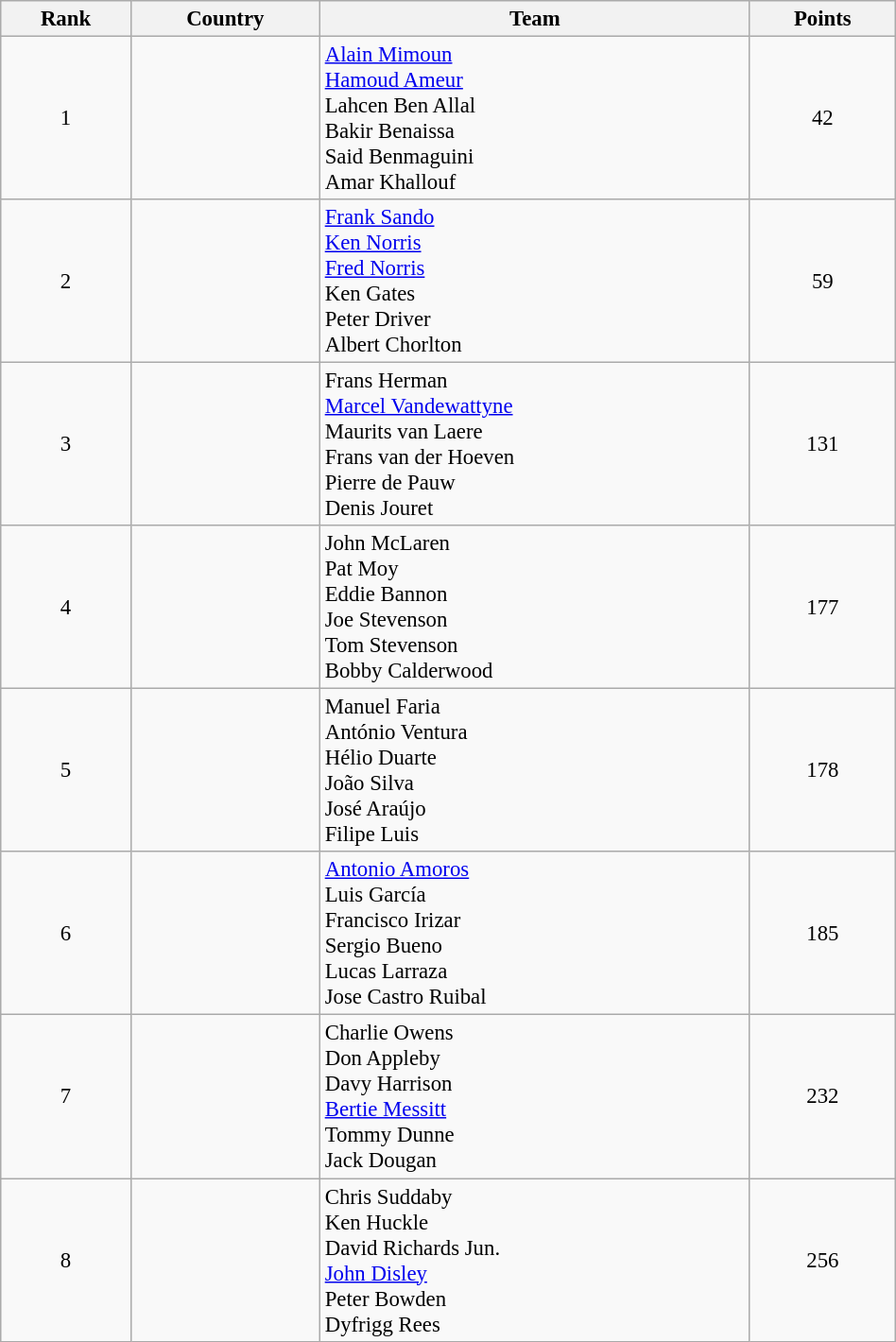<table class="wikitable sortable" style=" text-align:center; font-size:95%;" width="50%">
<tr>
<th>Rank</th>
<th>Country</th>
<th>Team</th>
<th>Points</th>
</tr>
<tr>
<td align=center>1</td>
<td align=left></td>
<td align=left><a href='#'>Alain Mimoun</a><br><a href='#'>Hamoud Ameur</a><br>Lahcen Ben Allal<br>Bakir Benaissa<br>Said Benmaguini<br>Amar Khallouf</td>
<td>42</td>
</tr>
<tr>
<td align=center>2</td>
<td align=left></td>
<td align=left><a href='#'>Frank Sando</a><br><a href='#'>Ken Norris</a><br><a href='#'>Fred Norris</a><br>Ken Gates<br>Peter Driver<br>Albert Chorlton</td>
<td>59</td>
</tr>
<tr>
<td align=center>3</td>
<td align=left></td>
<td align=left>Frans Herman<br><a href='#'>Marcel Vandewattyne</a><br>Maurits van Laere<br>Frans van der Hoeven<br>Pierre de Pauw<br>Denis Jouret</td>
<td>131</td>
</tr>
<tr>
<td align=center>4</td>
<td align=left></td>
<td align=left>John McLaren<br>Pat Moy<br>Eddie Bannon<br>Joe Stevenson<br>Tom Stevenson<br>Bobby Calderwood</td>
<td>177</td>
</tr>
<tr>
<td align=center>5</td>
<td align=left></td>
<td align=left>Manuel Faria<br>António Ventura<br>Hélio Duarte<br>João Silva<br>José Araújo<br>Filipe Luis</td>
<td>178</td>
</tr>
<tr>
<td align=center>6</td>
<td align=left></td>
<td align=left><a href='#'>Antonio Amoros</a><br>Luis García<br>Francisco Irizar<br>Sergio Bueno<br>Lucas Larraza<br>Jose Castro Ruibal</td>
<td>185</td>
</tr>
<tr>
<td align=center>7</td>
<td align=left></td>
<td align=left>Charlie Owens<br>Don Appleby<br>Davy Harrison<br><a href='#'>Bertie Messitt</a><br>Tommy Dunne<br>Jack Dougan</td>
<td>232</td>
</tr>
<tr>
<td align=center>8</td>
<td align=left></td>
<td align=left>Chris Suddaby<br>Ken Huckle<br>David Richards Jun.<br><a href='#'>John Disley</a><br>Peter Bowden<br>Dyfrigg Rees</td>
<td>256</td>
</tr>
</table>
